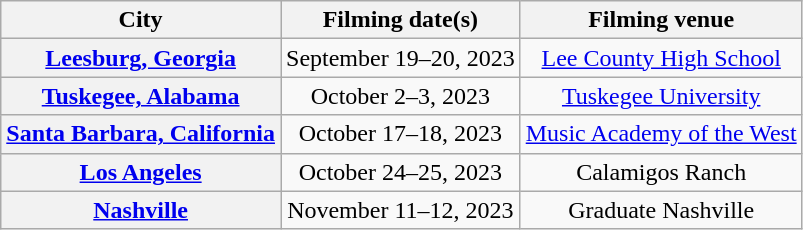<table class="wikitable sortable" style=" text-align:center">
<tr>
<th scope="col">City</th>
<th scope="col">Filming date(s)</th>
<th scope="col" class="unsortable">Filming venue</th>
</tr>
<tr>
<th scope="row"><a href='#'>Leesburg, Georgia</a></th>
<td>September 19–20, 2023</td>
<td><a href='#'>Lee County High School</a></td>
</tr>
<tr>
<th scope="row"><a href='#'>Tuskegee, Alabama</a></th>
<td>October 2–3, 2023</td>
<td><a href='#'>Tuskegee University</a></td>
</tr>
<tr>
<th scope="row"><a href='#'>Santa Barbara, California</a></th>
<td>October 17–18, 2023</td>
<td><a href='#'>Music Academy of the West</a></td>
</tr>
<tr>
<th scope="row"><a href='#'>Los Angeles</a></th>
<td>October 24–25, 2023</td>
<td>Calamigos Ranch</td>
</tr>
<tr>
<th scope="row"><a href='#'>Nashville</a></th>
<td>November 11–12, 2023</td>
<td>Graduate Nashville</td>
</tr>
</table>
